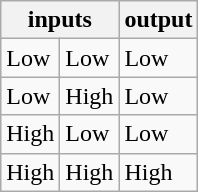<table class="wikitable">
<tr>
<th colspan="2">inputs</th>
<th>output</th>
</tr>
<tr>
<td>Low</td>
<td>Low</td>
<td>Low</td>
</tr>
<tr>
<td>Low</td>
<td>High</td>
<td>Low</td>
</tr>
<tr>
<td>High</td>
<td>Low</td>
<td>Low</td>
</tr>
<tr>
<td>High</td>
<td>High</td>
<td>High</td>
</tr>
</table>
